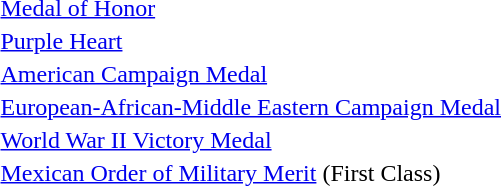<table>
<tr>
<td></td>
<td><a href='#'>Medal of Honor</a></td>
</tr>
<tr>
<td></td>
<td><a href='#'>Purple Heart</a></td>
</tr>
<tr>
<td></td>
<td><a href='#'>American Campaign Medal</a></td>
</tr>
<tr>
<td></td>
<td><a href='#'>European-African-Middle Eastern Campaign Medal</a></td>
</tr>
<tr>
<td></td>
<td><a href='#'>World War II Victory Medal</a></td>
</tr>
<tr>
<td></td>
<td><a href='#'>Mexican Order of Military Merit</a> (First Class)</td>
</tr>
</table>
